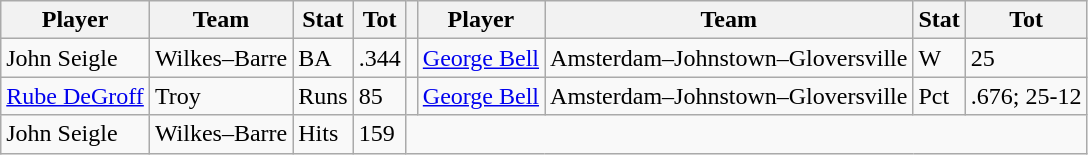<table class="wikitable">
<tr>
<th>Player</th>
<th>Team</th>
<th>Stat</th>
<th>Tot</th>
<th></th>
<th>Player</th>
<th>Team</th>
<th>Stat</th>
<th>Tot</th>
</tr>
<tr>
<td>John Seigle</td>
<td>Wilkes–Barre</td>
<td>BA</td>
<td>.344</td>
<td></td>
<td><a href='#'>George Bell</a></td>
<td>Amsterdam–Johnstown–Gloversville</td>
<td>W</td>
<td>25</td>
</tr>
<tr>
<td><a href='#'>Rube DeGroff</a></td>
<td>Troy</td>
<td>Runs</td>
<td>85</td>
<td></td>
<td><a href='#'>George Bell</a></td>
<td>Amsterdam–Johnstown–Gloversville</td>
<td>Pct</td>
<td>.676; 25-12</td>
</tr>
<tr>
<td>John Seigle</td>
<td>Wilkes–Barre</td>
<td>Hits</td>
<td>159</td>
</tr>
</table>
